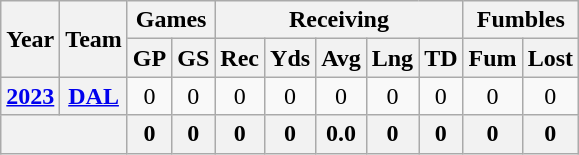<table class="wikitable" style="text-align:center;">
<tr>
<th rowspan="2">Year</th>
<th rowspan="2">Team</th>
<th colspan="2">Games</th>
<th colspan="5">Receiving</th>
<th colspan="2">Fumbles</th>
</tr>
<tr>
<th>GP</th>
<th>GS</th>
<th>Rec</th>
<th>Yds</th>
<th>Avg</th>
<th>Lng</th>
<th>TD</th>
<th>Fum</th>
<th>Lost</th>
</tr>
<tr>
<th><a href='#'>2023</a></th>
<th><a href='#'>DAL</a></th>
<td>0</td>
<td>0</td>
<td>0</td>
<td>0</td>
<td>0</td>
<td>0</td>
<td>0</td>
<td>0</td>
<td>0</td>
</tr>
<tr>
<th colspan="2"></th>
<th>0</th>
<th>0</th>
<th>0</th>
<th>0</th>
<th>0.0</th>
<th>0</th>
<th>0</th>
<th>0</th>
<th>0</th>
</tr>
</table>
